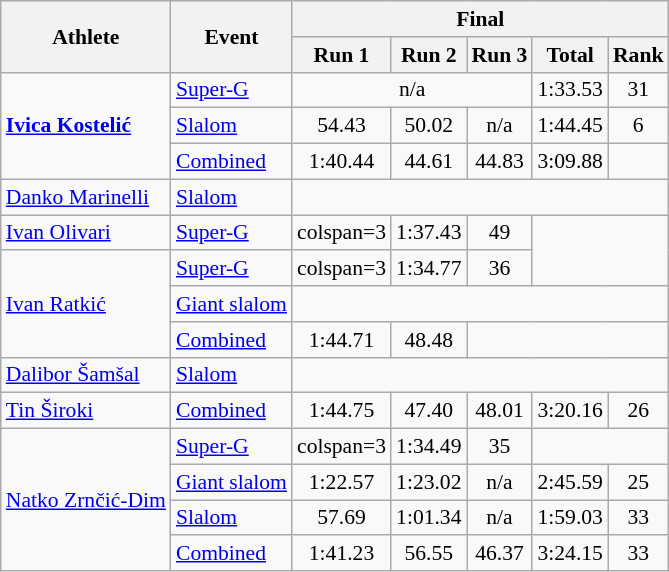<table class="wikitable" style="font-size:90%">
<tr>
<th rowspan="2">Athlete</th>
<th rowspan="2">Event</th>
<th colspan="5">Final</th>
</tr>
<tr>
<th>Run 1</th>
<th>Run 2</th>
<th>Run 3</th>
<th>Total</th>
<th>Rank</th>
</tr>
<tr>
<td rowspan=3><strong><a href='#'>Ivica Kostelić</a></strong></td>
<td><a href='#'>Super-G</a></td>
<td colspan=3 align="center">n/a</td>
<td align="center">1:33.53</td>
<td align="center">31</td>
</tr>
<tr>
<td><a href='#'>Slalom</a></td>
<td align="center">54.43</td>
<td align="center">50.02</td>
<td align="center">n/a</td>
<td align="center">1:44.45</td>
<td align="center">6</td>
</tr>
<tr>
<td><a href='#'>Combined</a></td>
<td align="center">1:40.44</td>
<td align="center">44.61</td>
<td align="center">44.83</td>
<td align="center">3:09.88</td>
<td align="center"></td>
</tr>
<tr>
<td><a href='#'>Danko Marinelli</a></td>
<td><a href='#'>Slalom</a></td>
<td colspan=5 align="center"></td>
</tr>
<tr>
<td><a href='#'>Ivan Olivari</a></td>
<td><a href='#'>Super-G</a></td>
<td>colspan=3 </td>
<td align="center">1:37.43</td>
<td align="center">49</td>
</tr>
<tr>
<td rowspan=3><a href='#'>Ivan Ratkić</a></td>
<td><a href='#'>Super-G</a></td>
<td>colspan=3 </td>
<td align="center">1:34.77</td>
<td align="center">36</td>
</tr>
<tr>
<td><a href='#'>Giant slalom</a></td>
<td colspan=5 align="center"></td>
</tr>
<tr>
<td><a href='#'>Combined</a></td>
<td align="center">1:44.71</td>
<td align="center">48.48</td>
<td colspan=3 align="center"></td>
</tr>
<tr>
<td><a href='#'>Dalibor Šamšal</a></td>
<td><a href='#'>Slalom</a></td>
<td colspan=5 align="center"></td>
</tr>
<tr>
<td><a href='#'>Tin Široki</a></td>
<td><a href='#'>Combined</a></td>
<td align="center">1:44.75</td>
<td align="center">47.40</td>
<td align="center">48.01</td>
<td align="center">3:20.16</td>
<td align="center">26</td>
</tr>
<tr>
<td rowspan=4><a href='#'>Natko Zrnčić-Dim</a></td>
<td><a href='#'>Super-G</a></td>
<td>colspan=3 </td>
<td align="center">1:34.49</td>
<td align="center">35</td>
</tr>
<tr>
<td><a href='#'>Giant slalom</a></td>
<td align="center">1:22.57</td>
<td align="center">1:23.02</td>
<td align="center">n/a</td>
<td align="center">2:45.59</td>
<td align="center">25</td>
</tr>
<tr>
<td><a href='#'>Slalom</a></td>
<td align="center">57.69</td>
<td align="center">1:01.34</td>
<td align="center">n/a</td>
<td align="center">1:59.03</td>
<td align="center">33</td>
</tr>
<tr>
<td><a href='#'>Combined</a></td>
<td align="center">1:41.23</td>
<td align="center">56.55</td>
<td align="center">46.37</td>
<td align="center">3:24.15</td>
<td align="center">33</td>
</tr>
</table>
